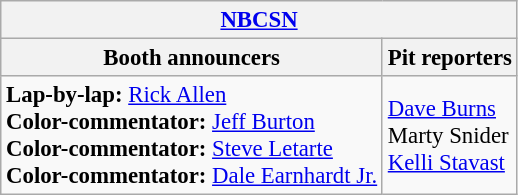<table class="wikitable" style="font-size: 95%;">
<tr>
<th colspan="2"><a href='#'>NBCSN</a></th>
</tr>
<tr>
<th>Booth announcers</th>
<th>Pit reporters</th>
</tr>
<tr>
<td><strong>Lap-by-lap:</strong> <a href='#'>Rick Allen</a><br><strong>Color-commentator:</strong> <a href='#'>Jeff Burton</a><br><strong>Color-commentator:</strong> <a href='#'>Steve Letarte</a><br><strong>Color-commentator:</strong> <a href='#'>Dale Earnhardt Jr.</a></td>
<td><a href='#'>Dave Burns</a><br>Marty Snider<br><a href='#'>Kelli Stavast</a></td>
</tr>
</table>
